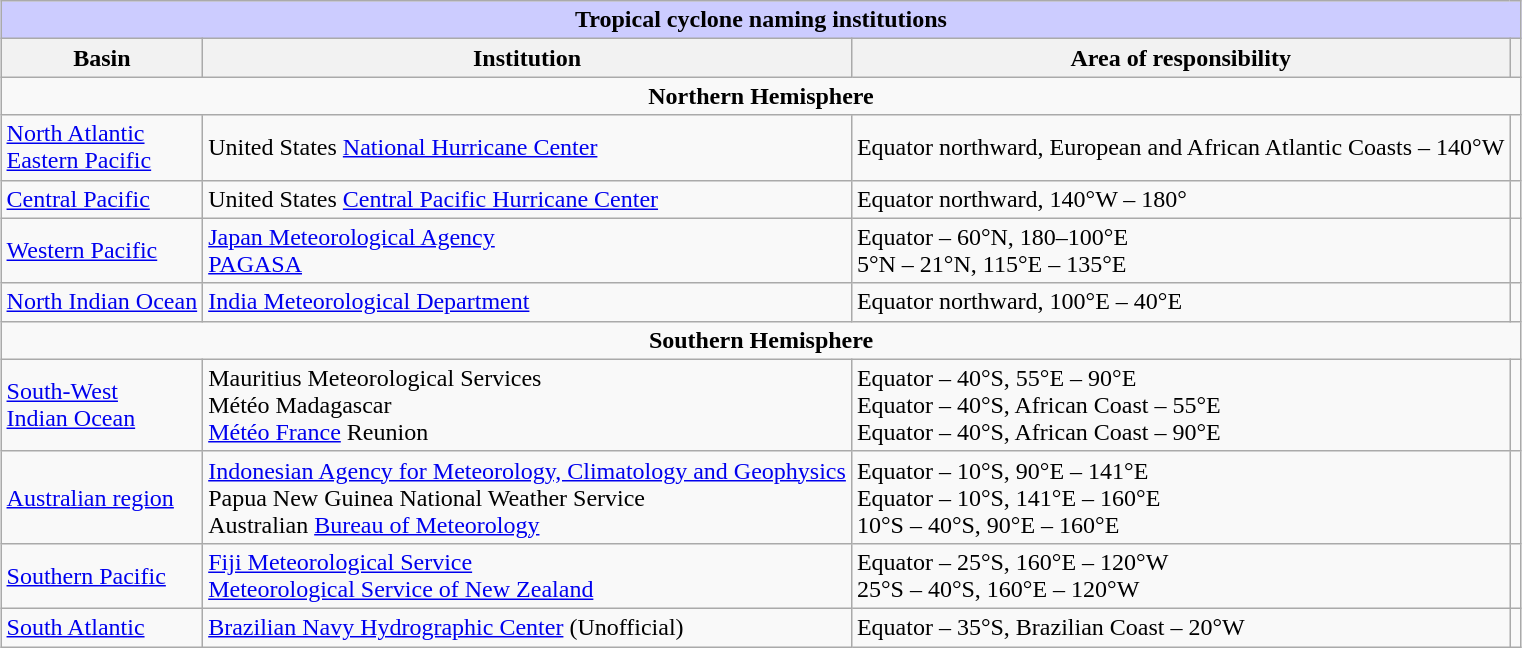<table class="wikitable" style="margin:1em auto;">
<tr>
<th colspan=4 style="background: #ccf;">Tropical cyclone naming institutions</th>
</tr>
<tr>
<th>Basin</th>
<th>Institution</th>
<th>Area of responsibility</th>
<th></th>
</tr>
<tr>
<td colspan=4 style="text-align:center;"><strong>Northern Hemisphere</strong></td>
</tr>
<tr>
<td><a href='#'>North Atlantic</a><br><a href='#'>Eastern Pacific</a></td>
<td>United States <a href='#'>National Hurricane Center</a></td>
<td>Equator northward, European and African Atlantic Coasts – 140°W</td>
<td></td>
</tr>
<tr>
<td><a href='#'>Central Pacific</a></td>
<td>United States <a href='#'>Central Pacific Hurricane Center</a></td>
<td>Equator northward, 140°W – 180°</td>
<td></td>
</tr>
<tr>
<td><a href='#'>Western Pacific</a></td>
<td><a href='#'>Japan Meteorological Agency</a><br><a href='#'>PAGASA</a></td>
<td>Equator – 60°N, 180–100°E<br>5°N – 21°N, 115°E – 135°E</td>
<td><br></td>
</tr>
<tr>
<td><a href='#'>North Indian Ocean</a></td>
<td><a href='#'>India Meteorological Department</a></td>
<td>Equator northward, 100°E – 40°E</td>
<td></td>
</tr>
<tr>
<td colspan=4 style="text-align:center;"><strong>Southern Hemisphere</strong></td>
</tr>
<tr>
<td><a href='#'>South-West<br>Indian Ocean</a></td>
<td>Mauritius Meteorological Services<br>Météo Madagascar<br><a href='#'>Météo France</a> Reunion</td>
<td>Equator – 40°S, 55°E – 90°E<br>Equator – 40°S, African Coast – 55°E<br>Equator – 40°S, African Coast – 90°E</td>
<td></td>
</tr>
<tr>
<td><a href='#'>Australian region</a></td>
<td><a href='#'>Indonesian Agency for Meteorology, Climatology and Geophysics</a><br>Papua New Guinea National Weather Service<br>Australian <a href='#'>Bureau of Meteorology</a></td>
<td>Equator – 10°S, 90°E – 141°E<br>Equator – 10°S, 141°E – 160°E<br>10°S –  40°S, 90°E –  160°E</td>
<td></td>
</tr>
<tr>
<td><a href='#'>Southern Pacific</a></td>
<td><a href='#'>Fiji Meteorological Service</a><br><a href='#'>Meteorological Service of New Zealand</a></td>
<td>Equator – 25°S, 160°E – 120°W<br>25°S – 40°S, 160°E – 120°W</td>
<td></td>
</tr>
<tr>
<td><a href='#'>South Atlantic</a></td>
<td><a href='#'>Brazilian Navy Hydrographic Center</a> (Unofficial)</td>
<td>Equator – 35°S, Brazilian Coast – 20°W</td>
<td></td>
</tr>
</table>
